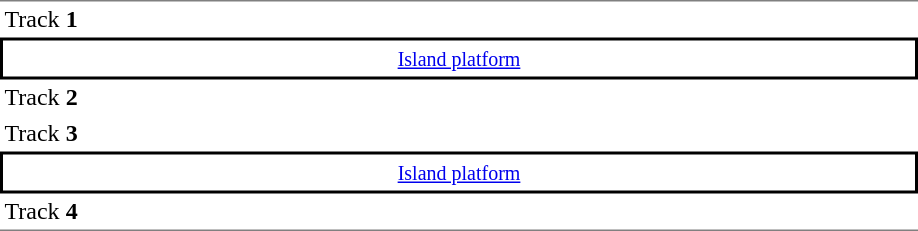<table cellspacing=0 cellpadding=3>
<tr>
<td style="border-top:solid 1px gray;" width=100>Track <strong>1</strong></td>
<td style="border-top:solid 1px gray;" width=500></td>
</tr>
<tr>
<td style="border-top:solid 2px black;border-right:solid 2px black;border-left:solid 2px black;border-bottom:solid 2px black;text-align:center;" colspan=2><small><a href='#'>Island platform</a> </small></td>
</tr>
<tr>
<td>Track <strong>2</strong></td>
<td></td>
</tr>
<tr>
<td>Track <strong>3</strong></td>
<td></td>
</tr>
<tr>
<td style="border-top:solid 2px black;border-right:solid 2px black;border-left:solid 2px black;border-bottom:solid 2px black;text-align:center;" colspan=2><small><a href='#'>Island platform</a> </small></td>
</tr>
<tr>
<td style="border-bottom:solid 1px gray;" width=100>Track <strong>4</strong></td>
<td style="border-bottom:solid 1px gray;" width=500></td>
</tr>
</table>
